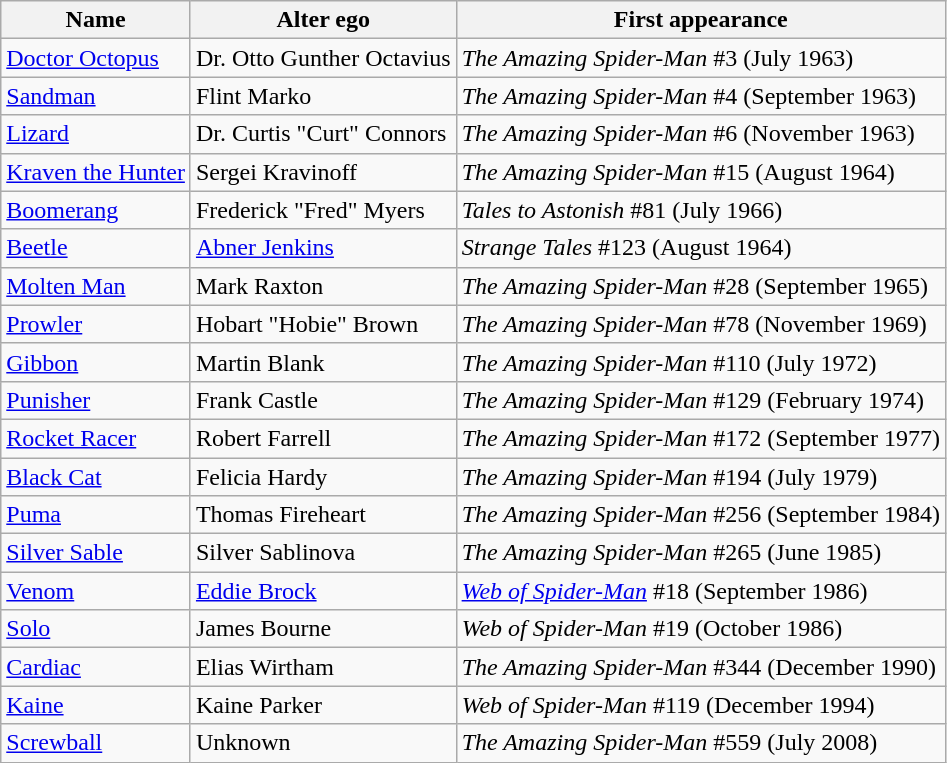<table class=wikitable>
<tr>
<th>Name</th>
<th>Alter ego</th>
<th>First appearance</th>
</tr>
<tr>
<td><a href='#'>Doctor Octopus</a></td>
<td>Dr. Otto Gunther Octavius</td>
<td><em>The Amazing Spider-Man</em> #3 (July 1963)</td>
</tr>
<tr>
<td><a href='#'>Sandman</a></td>
<td>Flint Marko</td>
<td><em>The Amazing Spider-Man</em> #4 (September 1963)</td>
</tr>
<tr>
<td><a href='#'>Lizard</a></td>
<td>Dr. Curtis "Curt" Connors</td>
<td><em>The Amazing Spider-Man</em> #6 (November 1963)</td>
</tr>
<tr>
<td><a href='#'>Kraven the Hunter</a></td>
<td>Sergei Kravinoff</td>
<td><em>The Amazing Spider-Man</em> #15 (August 1964)</td>
</tr>
<tr>
<td><a href='#'>Boomerang</a></td>
<td>Frederick "Fred" Myers</td>
<td><em>Tales to Astonish</em> #81 (July 1966)</td>
</tr>
<tr>
<td><a href='#'>Beetle</a></td>
<td><a href='#'>Abner Jenkins</a></td>
<td><em>Strange Tales</em> #123 (August 1964)</td>
</tr>
<tr>
<td><a href='#'>Molten Man</a></td>
<td>Mark Raxton</td>
<td><em>The Amazing Spider-Man</em> #28 (September 1965)</td>
</tr>
<tr>
<td><a href='#'>Prowler</a></td>
<td>Hobart "Hobie" Brown</td>
<td><em>The Amazing Spider-Man</em> #78 (November 1969)</td>
</tr>
<tr>
<td><a href='#'>Gibbon</a></td>
<td>Martin Blank</td>
<td><em>The Amazing Spider-Man</em> #110 (July 1972)</td>
</tr>
<tr>
<td><a href='#'>Punisher</a></td>
<td>Frank Castle</td>
<td><em>The Amazing Spider-Man</em> #129 (February 1974)</td>
</tr>
<tr>
<td><a href='#'>Rocket Racer</a></td>
<td>Robert Farrell</td>
<td><em>The Amazing Spider-Man</em> #172 (September 1977)</td>
</tr>
<tr>
<td><a href='#'>Black Cat</a></td>
<td>Felicia Hardy</td>
<td><em>The Amazing Spider-Man</em> #194 (July 1979)</td>
</tr>
<tr>
<td><a href='#'>Puma</a></td>
<td>Thomas Fireheart</td>
<td><em>The Amazing Spider-Man</em> #256 (September 1984)</td>
</tr>
<tr>
<td><a href='#'>Silver Sable</a></td>
<td>Silver Sablinova</td>
<td><em>The Amazing Spider-Man</em> #265 (June 1985)</td>
</tr>
<tr>
<td><a href='#'>Venom</a></td>
<td><a href='#'>Eddie Brock</a></td>
<td><em><a href='#'>Web of Spider-Man</a></em> #18 (September 1986)</td>
</tr>
<tr>
<td><a href='#'>Solo</a></td>
<td>James Bourne</td>
<td><em>Web of Spider-Man</em> #19 (October 1986)</td>
</tr>
<tr>
<td><a href='#'>Cardiac</a></td>
<td>Elias Wirtham</td>
<td><em>The Amazing Spider-Man</em> #344 (December 1990)</td>
</tr>
<tr>
<td><a href='#'>Kaine</a></td>
<td>Kaine Parker</td>
<td><em>Web of Spider-Man</em> #119 (December 1994)</td>
</tr>
<tr>
<td><a href='#'>Screwball</a></td>
<td>Unknown</td>
<td><em>The Amazing Spider-Man</em> #559 (July 2008)</td>
</tr>
</table>
